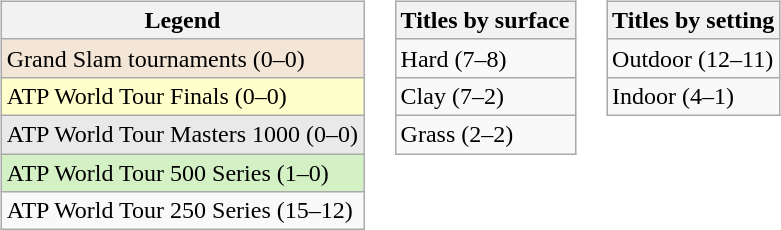<table>
<tr valign="top">
<td><br><table class="wikitable">
<tr>
<th>Legend</th>
</tr>
<tr style="background:#f3e6d7;">
<td>Grand Slam tournaments (0–0)</td>
</tr>
<tr style="background:#ffffcc;">
<td>ATP World Tour Finals (0–0)</td>
</tr>
<tr style="background:#e9e9e9;">
<td>ATP World Tour Masters 1000 (0–0)</td>
</tr>
<tr style="background:#d4f1c5;">
<td>ATP World Tour 500 Series (1–0)</td>
</tr>
<tr>
<td>ATP World Tour 250 Series (15–12)</td>
</tr>
</table>
</td>
<td><br><table class="wikitable">
<tr>
<th>Titles by surface</th>
</tr>
<tr>
<td>Hard (7–8)</td>
</tr>
<tr>
<td>Clay (7–2)</td>
</tr>
<tr>
<td>Grass (2–2)</td>
</tr>
</table>
</td>
<td><br><table class="wikitable">
<tr>
<th>Titles by setting</th>
</tr>
<tr>
<td>Outdoor (12–11)</td>
</tr>
<tr>
<td>Indoor (4–1)</td>
</tr>
</table>
</td>
</tr>
</table>
